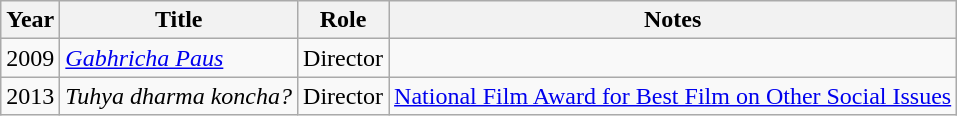<table class="wikitable sortable">
<tr>
<th>Year</th>
<th>Title</th>
<th>Role</th>
<th class="unsortable">Notes</th>
</tr>
<tr>
<td>2009</td>
<td><em><a href='#'>Gabhricha Paus</a></em></td>
<td>Director</td>
<td></td>
</tr>
<tr>
<td>2013</td>
<td><em>Tuhya dharma koncha?</em></td>
<td>Director</td>
<td><a href='#'>National Film Award for Best Film on Other Social Issues</a></td>
</tr>
</table>
